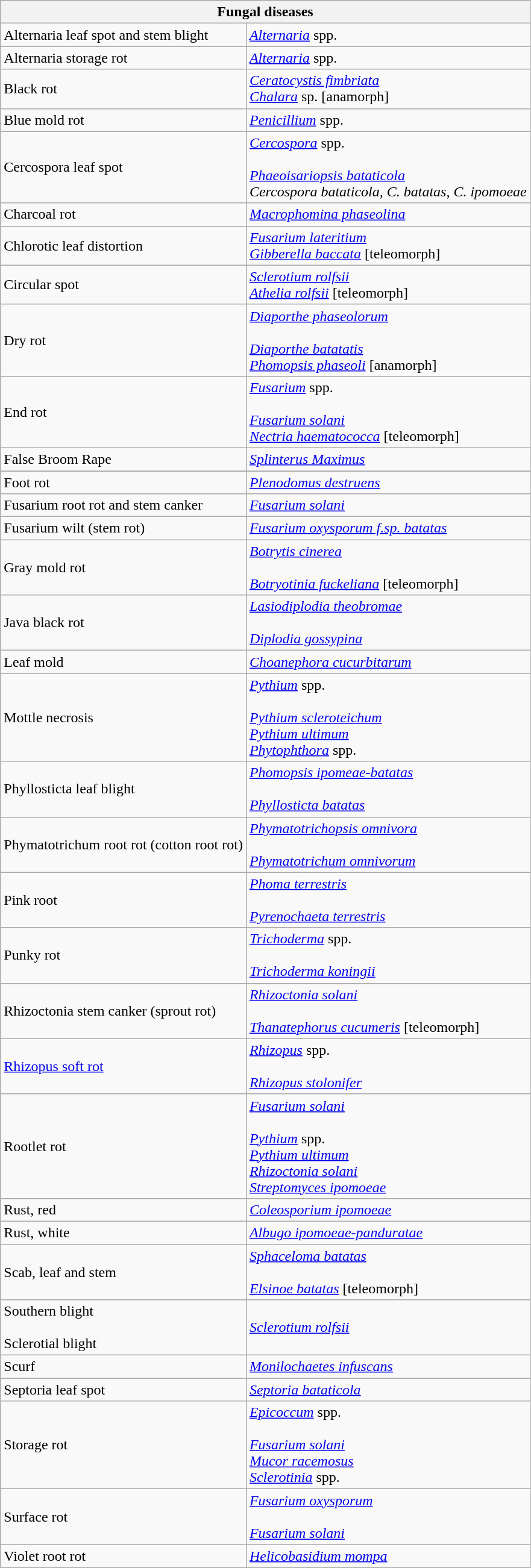<table class="wikitable">
<tr>
<th colspan=2>Fungal diseases</th>
</tr>
<tr>
<td>Alternaria leaf spot and stem blight</td>
<td><em><a href='#'>Alternaria</a></em> spp.</td>
</tr>
<tr>
<td>Alternaria storage rot</td>
<td><em><a href='#'>Alternaria</a></em> spp.</td>
</tr>
<tr>
<td>Black rot</td>
<td><em><a href='#'>Ceratocystis fimbriata</a></em><br><em><a href='#'>Chalara</a></em> sp. [anamorph]</td>
</tr>
<tr>
<td>Blue mold rot</td>
<td><em><a href='#'>Penicillium</a></em> spp.</td>
</tr>
<tr>
<td>Cercospora leaf spot</td>
<td><em><a href='#'>Cercospora</a></em> spp. <br><br><em><a href='#'>Phaeoisariopsis bataticola</a></em><br>
 <em>Cercospora bataticola, C. batatas, C. ipomoeae</em></td>
</tr>
<tr>
<td>Charcoal rot</td>
<td><em><a href='#'>Macrophomina phaseolina</a></em></td>
</tr>
<tr>
<td>Chlorotic leaf distortion</td>
<td><em><a href='#'>Fusarium lateritium</a></em><br><em><a href='#'>Gibberella baccata</a></em> [teleomorph]</td>
</tr>
<tr>
<td>Circular spot</td>
<td><em><a href='#'>Sclerotium rolfsii</a></em> <br><em><a href='#'>Athelia rolfsii</a></em> [teleomorph]</td>
</tr>
<tr>
<td>Dry rot</td>
<td><em><a href='#'>Diaporthe phaseolorum</a></em> <br><br> <em><a href='#'>Diaporthe batatatis</a></em><br>
<em><a href='#'>Phomopsis phaseoli</a></em> [anamorph]</td>
</tr>
<tr>
<td>End rot</td>
<td><em><a href='#'>Fusarium</a></em> spp. <br><br><em><a href='#'>Fusarium solani</a></em><br>
<em><a href='#'>Nectria haematococca</a></em> [teleomorph]</td>
</tr>
<tr>
<td>False Broom Rape</td>
<td><em><a href='#'>Splinterus Maximus</a></em></td>
</tr>
<tr>
</tr>
<tr>
<td>Foot rot</td>
<td><em><a href='#'>Plenodomus destruens</a></em></td>
</tr>
<tr>
<td>Fusarium root rot and stem canker</td>
<td><em><a href='#'>Fusarium solani</a></em></td>
</tr>
<tr>
<td>Fusarium wilt (stem rot)</td>
<td><em><a href='#'>Fusarium oxysporum f.sp. batatas</a></em></td>
</tr>
<tr>
<td>Gray mold rot</td>
<td><em><a href='#'>Botrytis cinerea</a></em><br><br><em><a href='#'>Botryotinia fuckeliana</a></em> [teleomorph]</td>
</tr>
<tr>
<td>Java black rot</td>
<td><em><a href='#'>Lasiodiplodia theobromae</a></em> <br><br> <em><a href='#'>Diplodia gossypina</a></em></td>
</tr>
<tr>
<td>Leaf mold</td>
<td><em><a href='#'>Choanephora cucurbitarum</a></em></td>
</tr>
<tr>
<td>Mottle necrosis</td>
<td><em><a href='#'>Pythium</a></em> spp. <br><br><em><a href='#'>Pythium scleroteichum</a></em><br>
<em><a href='#'>Pythium ultimum</a></em><br>
<em><a href='#'>Phytophthora</a></em> spp.</td>
</tr>
<tr>
<td>Phyllosticta leaf blight</td>
<td><em><a href='#'>Phomopsis ipomeae-batatas</a></em> <br><br> <em><a href='#'>Phyllosticta batatas</a></em></td>
</tr>
<tr>
<td>Phymatotrichum root rot (cotton root rot)</td>
<td><em><a href='#'>Phymatotrichopsis omnivora</a></em> <br><br> <em><a href='#'>Phymatotrichum omnivorum</a></em></td>
</tr>
<tr>
<td>Pink root</td>
<td><em><a href='#'>Phoma terrestris</a></em> <br><br> <em><a href='#'>Pyrenochaeta terrestris</a></em></td>
</tr>
<tr>
<td>Punky rot</td>
<td><em><a href='#'>Trichoderma</a></em> spp. <br><br><em><a href='#'>Trichoderma koningii</a></em></td>
</tr>
<tr>
<td>Rhizoctonia stem canker (sprout rot)</td>
<td><em><a href='#'>Rhizoctonia solani</a></em><br><br><em><a href='#'>Thanatephorus cucumeris</a></em> [teleomorph]</td>
</tr>
<tr>
<td><a href='#'>Rhizopus soft rot</a></td>
<td><em><a href='#'>Rhizopus</a></em> spp. <br><br><em><a href='#'>Rhizopus stolonifer</a></em></td>
</tr>
<tr>
<td>Rootlet rot</td>
<td><em><a href='#'>Fusarium solani</a></em><br><br><em><a href='#'>Pythium</a></em> spp. <br>
<em><a href='#'>Pythium ultimum</a></em><br>
<em><a href='#'>Rhizoctonia solani</a></em><br>
<em><a href='#'>Streptomyces ipomoeae</a></em></td>
</tr>
<tr>
<td>Rust, red</td>
<td><em><a href='#'>Coleosporium ipomoeae</a></em></td>
</tr>
<tr>
<td>Rust, white</td>
<td><em><a href='#'>Albugo ipomoeae-panduratae</a></em></td>
</tr>
<tr>
<td>Scab, leaf and stem</td>
<td><em><a href='#'>Sphaceloma batatas</a></em><br><br><em><a href='#'>Elsinoe batatas</a></em> [teleomorph]</td>
</tr>
<tr>
<td>Southern blight<br><br>Sclerotial blight</td>
<td><em><a href='#'>Sclerotium rolfsii</a></em></td>
</tr>
<tr>
<td>Scurf</td>
<td><em><a href='#'>Monilochaetes infuscans</a></em></td>
</tr>
<tr>
<td>Septoria leaf spot</td>
<td><em><a href='#'>Septoria bataticola</a></em></td>
</tr>
<tr>
<td>Storage rot</td>
<td><em><a href='#'>Epicoccum</a></em> spp. <br><br><em><a href='#'>Fusarium solani</a></em><br>
<em><a href='#'>Mucor racemosus</a></em><br>
<em><a href='#'>Sclerotinia</a></em> spp.</td>
</tr>
<tr>
<td>Surface rot</td>
<td><em><a href='#'>Fusarium oxysporum</a></em><br><br><em><a href='#'>Fusarium solani</a></em></td>
</tr>
<tr>
<td>Violet root rot</td>
<td><em><a href='#'>Helicobasidium mompa</a></em></td>
</tr>
<tr>
</tr>
</table>
